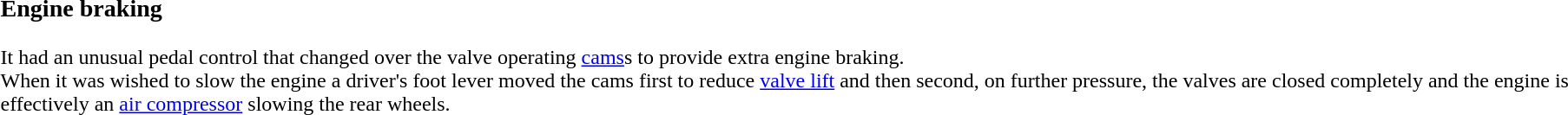<table>
<tr>
<td><br><h3>Engine braking</h3>It had an unusual pedal control that changed over the valve operating <a href='#'>cams</a>s to provide extra engine braking.<br>When it was wished to slow the engine a driver's foot lever moved the cams first to reduce <a href='#'>valve lift</a> and then second, on further pressure, the valves are closed completely and the engine is effectively an <a href='#'>air compressor</a> slowing the rear wheels.</td>
</tr>
</table>
